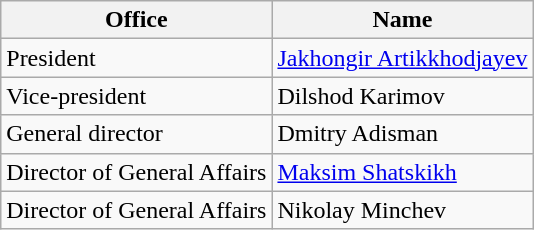<table class="wikitable">
<tr>
<th>Office</th>
<th>Name</th>
</tr>
<tr>
<td>President</td>
<td><a href='#'>Jakhongir Artikkhodjayev</a></td>
</tr>
<tr>
<td>Vice-president</td>
<td>Dilshod Karimov</td>
</tr>
<tr>
<td>General director</td>
<td>Dmitry Adisman</td>
</tr>
<tr>
<td>Director of General Affairs</td>
<td><a href='#'>Maksim Shatskikh</a></td>
</tr>
<tr>
<td>Director of General Affairs</td>
<td>Nikolay Minchev</td>
</tr>
</table>
